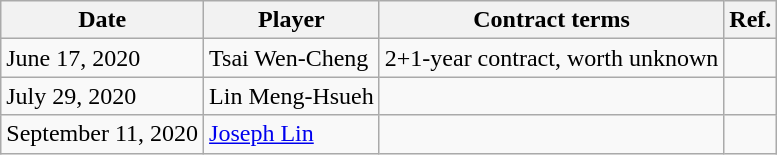<table class="wikitable">
<tr>
<th>Date</th>
<th>Player</th>
<th>Contract terms</th>
<th>Ref.</th>
</tr>
<tr>
<td>June 17, 2020</td>
<td>Tsai Wen-Cheng</td>
<td>2+1-year contract, worth unknown</td>
<td></td>
</tr>
<tr>
<td>July 29, 2020</td>
<td>Lin Meng-Hsueh</td>
<td></td>
<td></td>
</tr>
<tr>
<td>September 11, 2020</td>
<td><a href='#'>Joseph Lin</a></td>
<td></td>
<td></td>
</tr>
</table>
